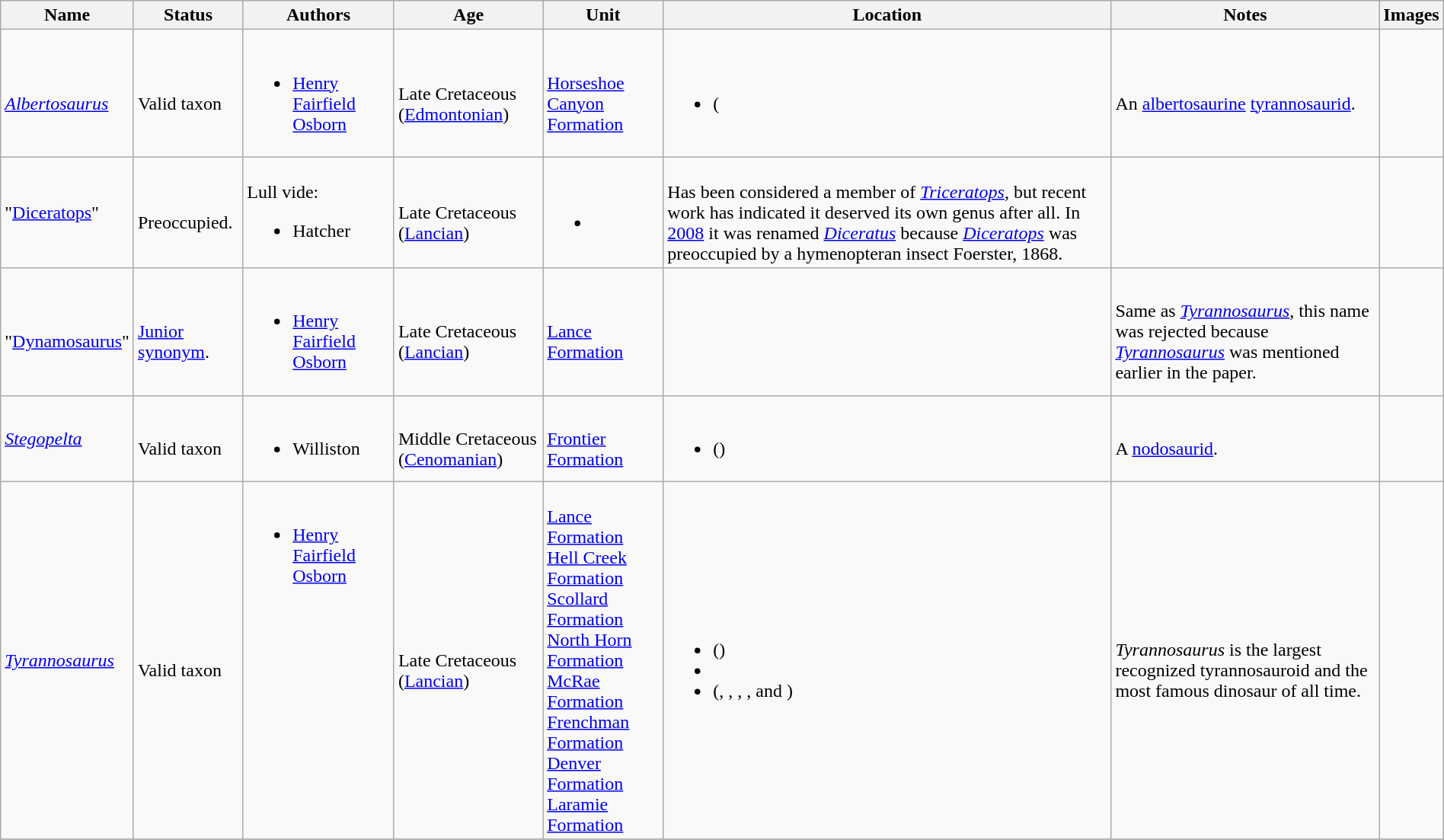<table class="wikitable sortable" align="center" width="100%">
<tr>
<th>Name</th>
<th>Status</th>
<th colspan="2">Authors</th>
<th>Age</th>
<th>Unit</th>
<th>Location</th>
<th class="unsortable">Notes</th>
<th>Images</th>
</tr>
<tr>
<td><br><em><a href='#'>Albertosaurus</a></em></td>
<td><br>Valid taxon</td>
<td style="border-right:0px" valign="top"><br><ul><li><a href='#'>Henry Fairfield Osborn</a></li></ul></td>
<td style="border-left:0px" valign="top"></td>
<td><br>Late Cretaceous (<a href='#'>Edmontonian</a>)</td>
<td><br><a href='#'>Horseshoe Canyon Formation</a></td>
<td><br><ul><li> (</li></ul></td>
<td><br>An <a href='#'>albertosaurine</a> <a href='#'>tyrannosaurid</a>.</td>
<td></td>
</tr>
<tr>
<td>"<a href='#'>Diceratops</a>"</td>
<td><br>Preoccupied.</td>
<td style="border-right:0px" valign="top"><br>Lull vide:<ul><li>Hatcher</li></ul></td>
<td style="border-left:0px" valign="top"></td>
<td><br>Late Cretaceous (<a href='#'>Lancian</a>)</td>
<td><br><ul><li></li></ul></td>
<td><br>Has been considered a member of <em><a href='#'>Triceratops</a></em>, but recent work has indicated it deserved its own genus after all. In <a href='#'>2008</a> it was renamed <em><a href='#'>Diceratus</a></em> because <em><a href='#'>Diceratops</a></em> was preoccupied by a hymenopteran insect Foerster, 1868.</td>
<td></td>
</tr>
<tr>
<td><br>"<a href='#'>Dynamosaurus</a>"</td>
<td><br><a href='#'>Junior synonym</a>.</td>
<td style="border-right:0px" valign="top"><br><ul><li><a href='#'>Henry Fairfield Osborn</a></li></ul></td>
<td style="border-left:0px" valign="top"></td>
<td><br>Late Cretaceous (<a href='#'>Lancian</a>)</td>
<td><br><a href='#'>Lance Formation</a></td>
<td></td>
<td><br>Same as <em><a href='#'>Tyrannosaurus</a></em>, this name was rejected because <em><a href='#'>Tyrannosaurus</a></em> was mentioned earlier in the paper.</td>
<td></td>
</tr>
<tr>
<td><em><a href='#'>Stegopelta</a></em></td>
<td><br>Valid taxon</td>
<td style="border-right:0px" valign="top"><br><ul><li>Williston</li></ul></td>
<td style="border-left:0px" valign="top"></td>
<td><br>Middle Cretaceous (<a href='#'>Cenomanian</a>)</td>
<td><br><a href='#'>Frontier Formation</a></td>
<td><br><ul><li> ()</li></ul></td>
<td><br>A <a href='#'>nodosaurid</a>.</td>
<td></td>
</tr>
<tr>
<td><em><a href='#'>Tyrannosaurus</a></em></td>
<td><br>Valid taxon</td>
<td style="border-right:0px" valign="top"><br><ul><li><a href='#'>Henry Fairfield Osborn</a></li></ul></td>
<td style="border-left:0px" valign="top"></td>
<td><br>Late Cretaceous (<a href='#'>Lancian</a>)</td>
<td><br><a href='#'>Lance Formation</a> <br>
<a href='#'>Hell Creek Formation</a> <br>
<a href='#'>Scollard Formation</a> <br>
<a href='#'>North Horn Formation</a> <br>
<a href='#'>McRae Formation</a> <br>
<a href='#'>Frenchman Formation</a> <br>
<a href='#'>Denver Formation</a> <br>
<a href='#'>Laramie Formation</a></td>
<td><br><ul><li> ()</li><li></li><li> (, , , , and )</li></ul></td>
<td><br><em>Tyrannosaurus</em> is the largest recognized tyrannosauroid and the most famous dinosaur of all time.</td>
<td></td>
</tr>
<tr>
</tr>
</table>
